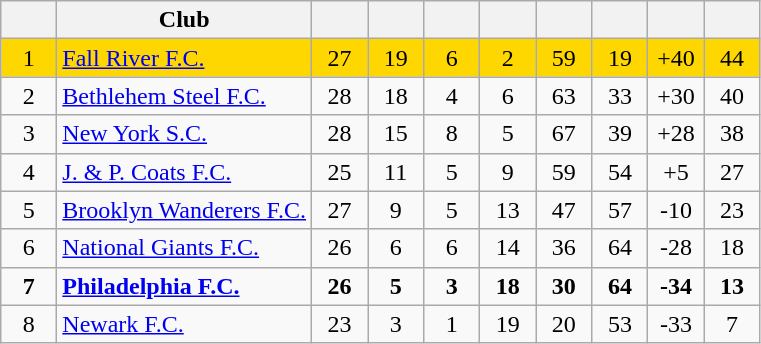<table class="wikitable" style="text-align:center">
<tr>
<th width=30></th>
<th>Club</th>
<th width=30></th>
<th width=30></th>
<th width=30></th>
<th width=30></th>
<th width=30></th>
<th width=30></th>
<th width=30></th>
<th width=30></th>
</tr>
<tr bgcolor="gold">
<td>1</td>
<td align=left><a href='#'>Fall River F.C.</a></td>
<td>27</td>
<td>19</td>
<td>6</td>
<td>2</td>
<td>59</td>
<td>19</td>
<td>+40</td>
<td>44</td>
</tr>
<tr>
<td>2</td>
<td align=left><a href='#'>Bethlehem Steel F.C.</a></td>
<td>28</td>
<td>18</td>
<td>4</td>
<td>6</td>
<td>63</td>
<td>33</td>
<td>+30</td>
<td>40</td>
</tr>
<tr>
<td>3</td>
<td align=left><a href='#'>New York S.C.</a></td>
<td>28</td>
<td>15</td>
<td>8</td>
<td>5</td>
<td>67</td>
<td>39</td>
<td>+28</td>
<td>38</td>
</tr>
<tr>
<td>4</td>
<td align=left><a href='#'>J. & P. Coats F.C.</a></td>
<td>25</td>
<td>11</td>
<td>5</td>
<td>9</td>
<td>59</td>
<td>54</td>
<td>+5</td>
<td>27</td>
</tr>
<tr>
<td>5</td>
<td align=left><a href='#'>Brooklyn Wanderers F.C.</a></td>
<td>27</td>
<td>9</td>
<td>5</td>
<td>13</td>
<td>47</td>
<td>57</td>
<td>-10</td>
<td>23</td>
</tr>
<tr>
<td>6</td>
<td align=left><a href='#'>National Giants F.C.</a></td>
<td>26</td>
<td>6</td>
<td>6</td>
<td>14</td>
<td>36</td>
<td>64</td>
<td>-28</td>
<td>18</td>
</tr>
<tr>
<td><strong>7</strong></td>
<td align=left><strong><a href='#'>Philadelphia F.C.</a></strong></td>
<td><strong>26</strong></td>
<td><strong>5</strong></td>
<td><strong>3</strong></td>
<td><strong>18</strong></td>
<td><strong>30</strong></td>
<td><strong>64</strong></td>
<td><strong>-34</strong></td>
<td><strong>13</strong></td>
</tr>
<tr>
<td>8</td>
<td align=left><a href='#'>Newark F.C.</a></td>
<td>23</td>
<td>3</td>
<td>1</td>
<td>19</td>
<td>20</td>
<td>53</td>
<td>-33</td>
<td>7</td>
</tr>
</table>
